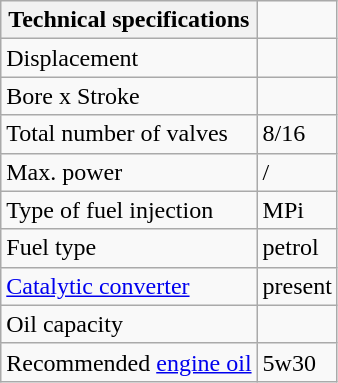<table class="wikitable">
<tr>
<th>Technical specifications</th>
</tr>
<tr>
<td>Displacement</td>
<td></td>
</tr>
<tr>
<td>Bore x Stroke</td>
<td></td>
</tr>
<tr>
<td>Total number of valves</td>
<td>8/16</td>
</tr>
<tr>
<td>Max. power</td>
<td>/ </td>
</tr>
<tr>
<td>Type of fuel injection</td>
<td>MPi</td>
</tr>
<tr>
<td>Fuel type</td>
<td>petrol</td>
</tr>
<tr>
<td><a href='#'>Catalytic converter</a></td>
<td>present</td>
</tr>
<tr>
<td>Oil capacity</td>
<td></td>
</tr>
<tr>
<td>Recommended <a href='#'>engine oil</a></td>
<td>5w30</td>
</tr>
</table>
